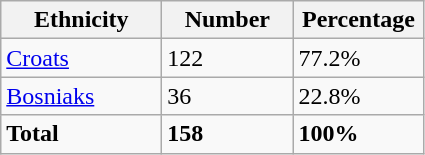<table class="wikitable">
<tr>
<th width="100px">Ethnicity</th>
<th width="80px">Number</th>
<th width="80px">Percentage</th>
</tr>
<tr>
<td><a href='#'>Croats</a></td>
<td>122</td>
<td>77.2%</td>
</tr>
<tr>
<td><a href='#'>Bosniaks</a></td>
<td>36</td>
<td>22.8%</td>
</tr>
<tr>
<td><strong>Total</strong></td>
<td><strong>158</strong></td>
<td><strong>100%</strong></td>
</tr>
</table>
